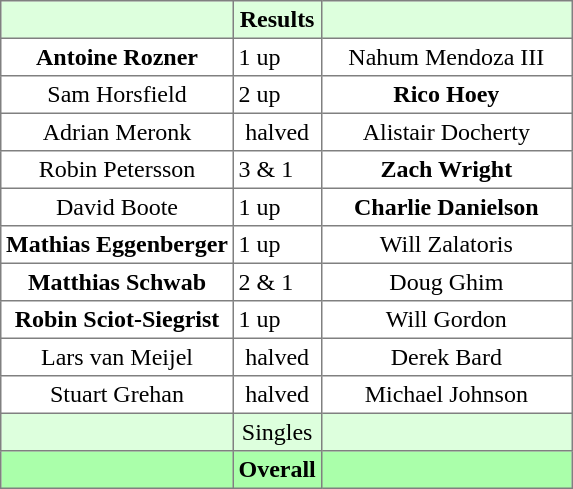<table border="1" cellpadding="3" style="border-collapse:collapse; text-align:center;">
<tr style="background:#ddffdd;">
<th></th>
<th>Results</th>
<th width=160></th>
</tr>
<tr>
<td><strong>Antoine Rozner</strong></td>
<td align=left> 1 up</td>
<td>Nahum Mendoza III</td>
</tr>
<tr>
<td>Sam Horsfield</td>
<td align=left> 2 up</td>
<td><strong>Rico Hoey</strong></td>
</tr>
<tr>
<td>Adrian Meronk</td>
<td>halved</td>
<td>Alistair Docherty</td>
</tr>
<tr>
<td>Robin Petersson</td>
<td align=left> 3 & 1</td>
<td><strong>Zach Wright</strong></td>
</tr>
<tr>
<td>David Boote</td>
<td align=left> 1 up</td>
<td><strong>Charlie Danielson</strong></td>
</tr>
<tr>
<td><strong>Mathias Eggenberger</strong></td>
<td align=left> 1 up</td>
<td>Will Zalatoris</td>
</tr>
<tr>
<td><strong>Matthias Schwab</strong></td>
<td align=left> 2 & 1</td>
<td>Doug Ghim</td>
</tr>
<tr>
<td><strong>Robin Sciot-Siegrist</strong></td>
<td align=left> 1 up</td>
<td>Will Gordon</td>
</tr>
<tr>
<td>Lars van Meijel</td>
<td>halved</td>
<td>Derek Bard</td>
</tr>
<tr>
<td>Stuart Grehan</td>
<td>halved</td>
<td>Michael Johnson</td>
</tr>
<tr style="background:#ddffdd;">
<td></td>
<td>Singles</td>
<td></td>
</tr>
<tr style="background:#aaffaa;">
<th></th>
<th>Overall</th>
<th></th>
</tr>
</table>
